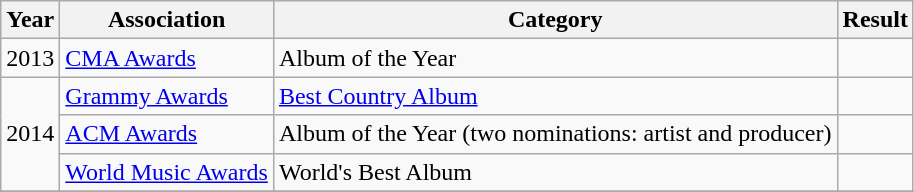<table class="wikitable plainrowheaders">
<tr>
<th>Year</th>
<th>Association</th>
<th>Category</th>
<th>Result</th>
</tr>
<tr>
<td rowspan="1">2013</td>
<td rowspan="1"><a href='#'>CMA Awards</a></td>
<td>Album of the Year</td>
<td></td>
</tr>
<tr>
<td rowspan="3">2014</td>
<td rowspan="1"><a href='#'>Grammy Awards</a></td>
<td><a href='#'>Best Country Album</a></td>
<td></td>
</tr>
<tr>
<td rowspan="1"><a href='#'>ACM Awards</a></td>
<td>Album of the Year (two nominations: artist and producer)</td>
<td></td>
</tr>
<tr>
<td rowspan="1"><a href='#'>World Music Awards</a></td>
<td>World's Best Album</td>
<td></td>
</tr>
<tr>
</tr>
</table>
